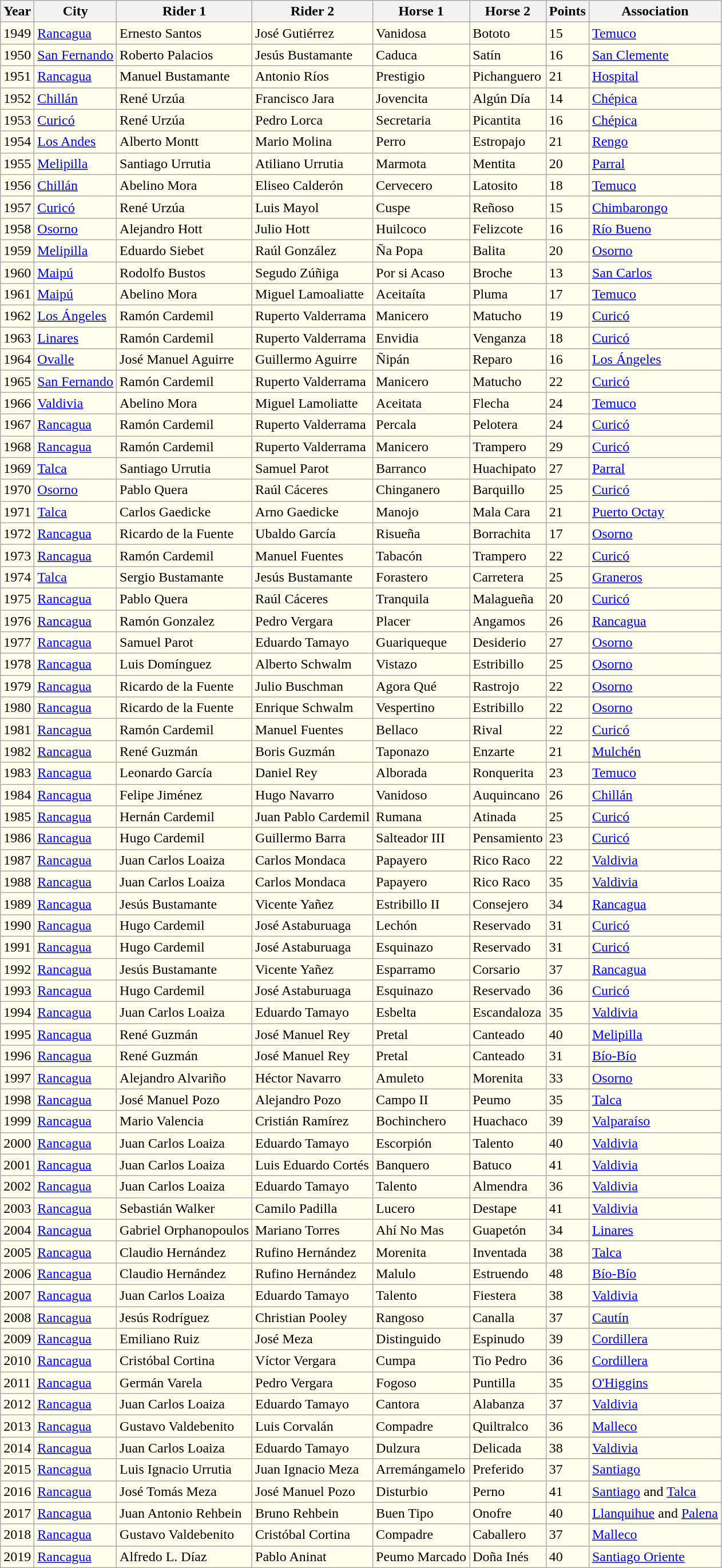<table class="wikitable">
<tr>
<th>Year</th>
<th>City</th>
<th>Rider 1</th>
<th>Rider 2</th>
<th>Horse 1</th>
<th>Horse 2</th>
<th>Points</th>
<th>Association</th>
</tr>
<tr bgcolor="#ffffee">
<td>1949</td>
<td><a href='#'>Rancagua</a></td>
<td>Ernesto Santos</td>
<td>José Gutiérrez</td>
<td>Vanidosa</td>
<td>Bototo</td>
<td>15</td>
<td><a href='#'>Temuco</a></td>
</tr>
<tr bgcolor="#ffffee">
<td>1950</td>
<td><a href='#'>San Fernando</a></td>
<td>Roberto Palacios</td>
<td>Jesús Bustamante</td>
<td>Caduca</td>
<td>Satín</td>
<td>16</td>
<td><a href='#'>San Clemente</a></td>
</tr>
<tr bgcolor="#ffffee">
<td>1951</td>
<td><a href='#'>Rancagua</a></td>
<td>Manuel Bustamante</td>
<td>Antonio Ríos</td>
<td>Prestigio</td>
<td>Pichanguero</td>
<td>21</td>
<td><a href='#'>Hospital</a></td>
</tr>
<tr bgcolor="#ffffee">
<td>1952</td>
<td><a href='#'>Chillán</a></td>
<td>René Urzúa</td>
<td>Francisco Jara</td>
<td>Jovencita</td>
<td>Algún Día</td>
<td>14</td>
<td><a href='#'>Chépica</a></td>
</tr>
<tr bgcolor="#ffffee">
<td>1953</td>
<td><a href='#'>Curicó</a></td>
<td>René Urzúa</td>
<td>Pedro Lorca</td>
<td>Secretaria</td>
<td>Picantita</td>
<td>16</td>
<td><a href='#'>Chépica</a></td>
</tr>
<tr bgcolor="#ffffee">
<td>1954</td>
<td><a href='#'>Los Andes</a></td>
<td>Alberto Montt</td>
<td>Mario Molina</td>
<td>Perro</td>
<td>Estropajo</td>
<td>21</td>
<td><a href='#'>Rengo</a></td>
</tr>
<tr bgcolor="#ffffee">
<td>1955</td>
<td><a href='#'>Melipilla</a></td>
<td>Santiago Urrutia</td>
<td>Atiliano Urrutia</td>
<td>Marmota</td>
<td>Mentita</td>
<td>20</td>
<td><a href='#'>Parral</a></td>
</tr>
<tr bgcolor="#ffffee">
<td>1956</td>
<td><a href='#'>Chillán</a></td>
<td>Abelino Mora</td>
<td>Eliseo Calderón</td>
<td>Cervecero</td>
<td>Latosito</td>
<td>18</td>
<td><a href='#'>Temuco</a></td>
</tr>
<tr bgcolor="#ffffee">
<td>1957</td>
<td><a href='#'>Curicó</a></td>
<td>René Urzúa</td>
<td>Luis Mayol</td>
<td>Cuspe</td>
<td>Reñoso</td>
<td>15</td>
<td><a href='#'>Chimbarongo</a></td>
</tr>
<tr bgcolor="#ffffee">
<td>1958</td>
<td><a href='#'>Osorno</a></td>
<td>Alejandro Hott</td>
<td>Julio Hott</td>
<td>Huilcoco</td>
<td>Felizcote</td>
<td>16</td>
<td><a href='#'>Río Bueno</a></td>
</tr>
<tr bgcolor="#ffffee">
<td>1959</td>
<td><a href='#'>Melipilla</a></td>
<td>Eduardo Siebet</td>
<td>Raúl González</td>
<td>Ña Popa</td>
<td>Balita</td>
<td>20</td>
<td><a href='#'>Osorno</a></td>
</tr>
<tr bgcolor="#ffffee">
<td>1960</td>
<td><a href='#'>Maipú</a></td>
<td>Rodolfo Bustos</td>
<td>Segudo Zúñiga</td>
<td>Por si Acaso</td>
<td>Broche</td>
<td>13</td>
<td><a href='#'>San Carlos</a></td>
</tr>
<tr bgcolor="#ffffee">
<td>1961</td>
<td><a href='#'>Maipú</a></td>
<td>Abelino Mora</td>
<td>Miguel Lamoaliatte</td>
<td>Aceitaíta</td>
<td>Pluma</td>
<td>17</td>
<td><a href='#'>Temuco</a></td>
</tr>
<tr bgcolor="#ffffee">
<td>1962</td>
<td><a href='#'>Los Ángeles</a></td>
<td>Ramón Cardemil</td>
<td>Ruperto Valderrama</td>
<td>Manicero</td>
<td>Matucho</td>
<td>19</td>
<td><a href='#'>Curicó</a></td>
</tr>
<tr bgcolor="#ffffee">
<td>1963</td>
<td><a href='#'>Linares</a></td>
<td>Ramón Cardemil</td>
<td>Ruperto Valderrama</td>
<td>Envidia</td>
<td>Venganza</td>
<td>18</td>
<td><a href='#'>Curicó</a></td>
</tr>
<tr bgcolor="#ffffee">
<td>1964</td>
<td><a href='#'>Ovalle</a></td>
<td>José Manuel Aguirre</td>
<td>Guillermo Aguirre</td>
<td>Ñipán</td>
<td>Reparo</td>
<td>16</td>
<td><a href='#'>Los Ángeles</a></td>
</tr>
<tr bgcolor="#ffffee">
<td>1965</td>
<td><a href='#'>San Fernando</a></td>
<td>Ramón Cardemil</td>
<td>Ruperto Valderrama</td>
<td>Manicero</td>
<td>Matucho</td>
<td>22</td>
<td><a href='#'>Curicó</a></td>
</tr>
<tr bgcolor="#ffffee">
<td>1966</td>
<td><a href='#'>Valdivia</a></td>
<td>Abelino Mora</td>
<td>Miguel Lamoliatte</td>
<td>Aceitata</td>
<td>Flecha</td>
<td>24</td>
<td><a href='#'>Temuco</a></td>
</tr>
<tr bgcolor="#ffffee">
<td>1967</td>
<td><a href='#'>Rancagua</a></td>
<td>Ramón Cardemil</td>
<td>Ruperto Valderrama</td>
<td>Percala</td>
<td>Pelotera</td>
<td>24</td>
<td><a href='#'>Curicó</a></td>
</tr>
<tr bgcolor="#ffffee">
<td>1968</td>
<td><a href='#'>Rancagua</a></td>
<td>Ramón Cardemil</td>
<td>Ruperto Valderrama</td>
<td>Manicero</td>
<td>Trampero</td>
<td>29</td>
<td><a href='#'>Curicó</a></td>
</tr>
<tr bgcolor="#ffffee">
<td>1969</td>
<td><a href='#'>Talca</a></td>
<td>Santiago Urrutia</td>
<td>Samuel Parot</td>
<td>Barranco</td>
<td>Huachipato</td>
<td>27</td>
<td><a href='#'>Parral</a></td>
</tr>
<tr bgcolor="#ffffee">
<td>1970</td>
<td><a href='#'>Osorno</a></td>
<td>Pablo Quera</td>
<td>Raúl Cáceres</td>
<td>Chinganero</td>
<td>Barquillo</td>
<td>25</td>
<td><a href='#'>Curicó</a></td>
</tr>
<tr bgcolor="#ffffee">
<td>1971</td>
<td><a href='#'>Talca</a></td>
<td>Carlos Gaedicke</td>
<td>Arno Gaedicke</td>
<td>Manojo</td>
<td>Mala Cara</td>
<td>21</td>
<td><a href='#'>Puerto Octay</a></td>
</tr>
<tr bgcolor="#ffffee">
<td>1972</td>
<td><a href='#'>Rancagua</a></td>
<td>Ricardo de la Fuente</td>
<td>Ubaldo García</td>
<td>Risueña</td>
<td>Borrachita</td>
<td>17</td>
<td><a href='#'>Osorno</a></td>
</tr>
<tr bgcolor="#ffffee">
<td>1973</td>
<td><a href='#'>Rancagua</a></td>
<td>Ramón Cardemil</td>
<td>Manuel Fuentes</td>
<td>Tabacón</td>
<td>Trampero</td>
<td>22</td>
<td><a href='#'>Curicó</a></td>
</tr>
<tr bgcolor="#ffffee">
<td>1974</td>
<td><a href='#'>Talca</a></td>
<td>Sergio Bustamante</td>
<td>Jesús Bustamante</td>
<td>Forastero</td>
<td>Carretera</td>
<td>25</td>
<td><a href='#'>Graneros</a></td>
</tr>
<tr bgcolor="#ffffee">
<td>1975</td>
<td><a href='#'>Rancagua</a></td>
<td>Pablo Quera</td>
<td>Raúl Cáceres</td>
<td>Tranquila</td>
<td>Malagueña</td>
<td>20</td>
<td><a href='#'>Curicó</a></td>
</tr>
<tr bgcolor="#ffffee">
<td>1976</td>
<td><a href='#'>Rancagua</a></td>
<td>Ramón Gonzalez</td>
<td>Pedro Vergara</td>
<td>Placer</td>
<td>Angamos</td>
<td>26</td>
<td><a href='#'>Rancagua</a></td>
</tr>
<tr bgcolor="#ffffee">
<td>1977</td>
<td><a href='#'>Rancagua</a></td>
<td>Samuel Parot</td>
<td>Eduardo Tamayo</td>
<td>Guariqueque</td>
<td>Desiderio</td>
<td>27</td>
<td><a href='#'>Osorno</a></td>
</tr>
<tr bgcolor="#ffffee">
<td>1978</td>
<td><a href='#'>Rancagua</a></td>
<td>Luis Domínguez</td>
<td>Alberto Schwalm</td>
<td>Vistazo</td>
<td>Estribillo</td>
<td>25</td>
<td><a href='#'>Osorno</a></td>
</tr>
<tr bgcolor="#ffffee">
<td>1979</td>
<td><a href='#'>Rancagua</a></td>
<td>Ricardo de la Fuente</td>
<td>Julio Buschman</td>
<td>Agora Qué</td>
<td>Rastrojo</td>
<td>22</td>
<td><a href='#'>Osorno</a></td>
</tr>
<tr bgcolor="#ffffee">
<td>1980</td>
<td><a href='#'>Rancagua</a></td>
<td>Ricardo de la Fuente</td>
<td>Enrique Schwalm</td>
<td>Vespertino</td>
<td>Estribillo</td>
<td>22</td>
<td><a href='#'>Osorno</a></td>
</tr>
<tr bgcolor="#ffffee">
<td>1981</td>
<td><a href='#'>Rancagua</a></td>
<td>Ramón Cardemil</td>
<td>Manuel Fuentes</td>
<td>Bellaco</td>
<td>Rival</td>
<td>22</td>
<td><a href='#'>Curicó</a></td>
</tr>
<tr bgcolor="#ffffee">
<td>1982</td>
<td><a href='#'>Rancagua</a></td>
<td>René Guzmán</td>
<td>Boris Guzmán</td>
<td>Taponazo</td>
<td>Enzarte</td>
<td>21</td>
<td><a href='#'>Mulchén</a></td>
</tr>
<tr bgcolor="#ffffee">
<td>1983</td>
<td><a href='#'>Rancagua</a></td>
<td>Leonardo García</td>
<td>Daniel Rey</td>
<td>Alborada</td>
<td>Ronquerita</td>
<td>23</td>
<td><a href='#'>Temuco</a></td>
</tr>
<tr bgcolor="#ffffee">
<td>1984</td>
<td><a href='#'>Rancagua</a></td>
<td>Felipe Jiménez</td>
<td>Hugo Navarro</td>
<td>Vanidoso</td>
<td>Auquincano</td>
<td>26</td>
<td><a href='#'>Chillán</a></td>
</tr>
<tr bgcolor="#ffffee">
<td>1985</td>
<td><a href='#'>Rancagua</a></td>
<td>Hernán Cardemil</td>
<td>Juan Pablo Cardemil</td>
<td>Rumana</td>
<td>Atinada</td>
<td>25</td>
<td><a href='#'>Curicó</a></td>
</tr>
<tr bgcolor="#ffffee">
<td>1986</td>
<td><a href='#'>Rancagua</a></td>
<td>Hugo Cardemil</td>
<td>Guillermo Barra</td>
<td>Salteador III</td>
<td>Pensamiento</td>
<td>23</td>
<td><a href='#'>Curicó</a></td>
</tr>
<tr bgcolor="#ffffee">
<td>1987</td>
<td><a href='#'>Rancagua</a></td>
<td>Juan Carlos Loaiza</td>
<td>Carlos Mondaca</td>
<td>Papayero</td>
<td>Rico Raco</td>
<td>22</td>
<td><a href='#'>Valdivia</a></td>
</tr>
<tr bgcolor="#ffffee">
<td>1988</td>
<td><a href='#'>Rancagua</a></td>
<td>Juan Carlos Loaiza</td>
<td>Carlos Mondaca</td>
<td>Papayero</td>
<td>Rico Raco</td>
<td>35</td>
<td><a href='#'>Valdivia</a></td>
</tr>
<tr bgcolor="#ffffee">
<td>1989</td>
<td><a href='#'>Rancagua</a></td>
<td>Jesús Bustamante</td>
<td>Vicente Yañez</td>
<td>Estribillo II</td>
<td>Consejero</td>
<td>34</td>
<td><a href='#'>Rancagua</a></td>
</tr>
<tr bgcolor="#ffffee">
<td>1990</td>
<td><a href='#'>Rancagua</a></td>
<td>Hugo Cardemil</td>
<td>José Astaburuaga</td>
<td>Lechón</td>
<td>Reservado</td>
<td>31</td>
<td><a href='#'>Curicó</a></td>
</tr>
<tr bgcolor="#ffffee">
<td>1991</td>
<td><a href='#'>Rancagua</a></td>
<td>Hugo Cardemil</td>
<td>José Astaburuaga</td>
<td>Esquinazo</td>
<td>Reservado</td>
<td>31</td>
<td><a href='#'>Curicó</a></td>
</tr>
<tr bgcolor="#ffffee">
<td>1992</td>
<td><a href='#'>Rancagua</a></td>
<td>Jesús Bustamante</td>
<td>Vicente Yañez</td>
<td>Esparramo</td>
<td>Corsario</td>
<td>37</td>
<td><a href='#'>Rancagua</a></td>
</tr>
<tr bgcolor="#ffffee">
<td>1993</td>
<td><a href='#'>Rancagua</a></td>
<td>Hugo Cardemil</td>
<td>José Astaburuaga</td>
<td>Esquinazo</td>
<td>Reservado</td>
<td>36</td>
<td><a href='#'>Curicó</a></td>
</tr>
<tr bgcolor="#ffffee">
<td>1994</td>
<td><a href='#'>Rancagua</a></td>
<td>Juan Carlos Loaiza</td>
<td>Eduardo Tamayo</td>
<td>Esbelta</td>
<td>Escandaloza</td>
<td>35</td>
<td><a href='#'>Valdivia</a></td>
</tr>
<tr bgcolor="#ffffee">
<td>1995</td>
<td><a href='#'>Rancagua</a></td>
<td>René Guzmán</td>
<td>José Manuel Rey</td>
<td>Pretal</td>
<td>Canteado</td>
<td>40</td>
<td><a href='#'>Melipilla</a></td>
</tr>
<tr bgcolor="#ffffee">
<td>1996</td>
<td><a href='#'>Rancagua</a></td>
<td>René Guzmán</td>
<td>José Manuel Rey</td>
<td>Pretal</td>
<td>Canteado</td>
<td>31</td>
<td><a href='#'>Bío-Bío</a></td>
</tr>
<tr bgcolor="#ffffee">
<td>1997</td>
<td><a href='#'>Rancagua</a></td>
<td>Alejandro Alvariño</td>
<td>Héctor Navarro</td>
<td>Amuleto</td>
<td>Morenita</td>
<td>33</td>
<td><a href='#'>Osorno</a></td>
</tr>
<tr bgcolor="#ffffee">
<td>1998</td>
<td><a href='#'>Rancagua</a></td>
<td>José Manuel Pozo</td>
<td>Alejandro Pozo</td>
<td>Campo II</td>
<td>Peumo</td>
<td>35</td>
<td><a href='#'>Talca</a></td>
</tr>
<tr bgcolor="#ffffee">
<td>1999</td>
<td><a href='#'>Rancagua</a></td>
<td>Mario Valencia</td>
<td>Cristián Ramírez</td>
<td>Bochinchero</td>
<td>Huachaco</td>
<td>39</td>
<td><a href='#'>Valparaíso</a></td>
</tr>
<tr bgcolor="#ffffee">
<td>2000</td>
<td><a href='#'>Rancagua</a></td>
<td>Juan Carlos Loaiza</td>
<td>Eduardo Tamayo</td>
<td>Escorpión</td>
<td>Talento</td>
<td>40</td>
<td><a href='#'>Valdivia</a></td>
</tr>
<tr bgcolor="#ffffee">
<td>2001</td>
<td><a href='#'>Rancagua</a></td>
<td>Juan Carlos Loaiza</td>
<td>Luis Eduardo Cortés</td>
<td>Banquero</td>
<td>Batuco</td>
<td>41</td>
<td><a href='#'>Valdivia</a></td>
</tr>
<tr bgcolor="#ffffee">
<td>2002</td>
<td><a href='#'>Rancagua</a></td>
<td>Juan Carlos Loaiza</td>
<td>Eduardo Tamayo</td>
<td>Talento</td>
<td>Almendra</td>
<td>36</td>
<td><a href='#'>Valdivia</a></td>
</tr>
<tr bgcolor="#ffffee">
<td>2003</td>
<td><a href='#'>Rancagua</a></td>
<td>Sebastián Walker</td>
<td>Camilo Padilla</td>
<td>Lucero</td>
<td>Destape</td>
<td>41</td>
<td><a href='#'>Valdivia</a></td>
</tr>
<tr bgcolor="#ffffee">
<td>2004</td>
<td><a href='#'>Rancagua</a></td>
<td>Gabriel Orphanopoulos</td>
<td>Mariano Torres</td>
<td>Ahí No Mas</td>
<td>Guapetón</td>
<td>34</td>
<td><a href='#'>Linares</a></td>
</tr>
<tr bgcolor="#ffffee">
<td>2005</td>
<td><a href='#'>Rancagua</a></td>
<td>Claudio Hernández</td>
<td>Rufino Hernández</td>
<td>Morenita</td>
<td>Inventada</td>
<td>38</td>
<td><a href='#'>Talca</a></td>
</tr>
<tr bgcolor="#ffffee">
<td>2006</td>
<td><a href='#'>Rancagua</a></td>
<td>Claudio Hernández</td>
<td>Rufino Hernández</td>
<td>Malulo</td>
<td>Estruendo</td>
<td>48</td>
<td><a href='#'>Bío-Bío</a></td>
</tr>
<tr bgcolor="#ffffee">
<td>2007</td>
<td><a href='#'>Rancagua</a></td>
<td>Juan Carlos Loaiza</td>
<td>Eduardo Tamayo</td>
<td>Talento</td>
<td>Fiestera</td>
<td>38</td>
<td><a href='#'>Valdivia</a></td>
</tr>
<tr bgcolor="#ffffee">
<td>2008</td>
<td><a href='#'>Rancagua</a></td>
<td>Jesús Rodríguez</td>
<td>Christian Pooley</td>
<td>Rangoso</td>
<td>Canalla</td>
<td>37</td>
<td><a href='#'>Cautín</a></td>
</tr>
<tr bgcolor="#ffffee">
<td>2009</td>
<td><a href='#'>Rancagua</a></td>
<td>Emiliano Ruiz</td>
<td>José Meza</td>
<td>Distinguido</td>
<td>Espinudo</td>
<td>39</td>
<td><a href='#'>Cordillera</a></td>
</tr>
<tr bgcolor="#ffffee">
<td>2010</td>
<td><a href='#'>Rancagua</a></td>
<td>Cristóbal Cortina</td>
<td>Víctor Vergara</td>
<td>Cumpa</td>
<td>Tio Pedro</td>
<td>36</td>
<td><a href='#'>Cordillera</a></td>
</tr>
<tr bgcolor="#ffffee">
<td>2011</td>
<td><a href='#'>Rancagua</a></td>
<td>Germán Varela</td>
<td>Pedro Vergara</td>
<td>Fogoso</td>
<td>Puntilla</td>
<td>35</td>
<td><a href='#'>O'Higgins</a></td>
</tr>
<tr bgcolor="#ffffee">
<td>2012</td>
<td><a href='#'>Rancagua</a></td>
<td>Juan Carlos Loaiza</td>
<td>Eduardo Tamayo</td>
<td>Cantora</td>
<td>Alabanza</td>
<td>37</td>
<td><a href='#'>Valdivia</a></td>
</tr>
<tr bgcolor="#ffffee">
<td>2013</td>
<td><a href='#'>Rancagua</a></td>
<td>Gustavo Valdebenito</td>
<td>Luis Corvalán</td>
<td>Compadre</td>
<td>Quiltralco</td>
<td>36</td>
<td><a href='#'>Malleco</a></td>
</tr>
<tr bgcolor="#ffffee">
<td>2014</td>
<td><a href='#'>Rancagua</a></td>
<td>Juan Carlos Loaiza</td>
<td>Eduardo Tamayo</td>
<td>Dulzura</td>
<td>Delicada</td>
<td>38</td>
<td><a href='#'>Valdivia</a></td>
</tr>
<tr bgcolor="#ffffee">
<td>2015</td>
<td><a href='#'>Rancagua</a></td>
<td>Luis Ignacio Urrutia</td>
<td>Juan Ignacio Meza</td>
<td>Arremángamelo</td>
<td>Preferido</td>
<td>37</td>
<td><a href='#'>Santiago</a></td>
</tr>
<tr bgcolor="#ffffee">
<td>2016</td>
<td><a href='#'>Rancagua</a></td>
<td>José Tomás Meza</td>
<td>José Manuel Pozo</td>
<td>Disturbio</td>
<td>Perno</td>
<td>41</td>
<td><a href='#'>Santiago</a> and <a href='#'>Talca</a></td>
</tr>
<tr bgcolor="#ffffee">
<td>2017</td>
<td><a href='#'>Rancagua</a></td>
<td>Juan Antonio Rehbein</td>
<td>Bruno Rehbein</td>
<td>Buen Tipo</td>
<td>Onofre</td>
<td>40</td>
<td><a href='#'>Llanquihue</a> and <a href='#'>Palena</a></td>
</tr>
<tr bgcolor="#ffffee">
<td>2018</td>
<td><a href='#'>Rancagua</a></td>
<td>Gustavo Valdebenito</td>
<td>Cristóbal Cortina</td>
<td>Compadre</td>
<td>Caballero</td>
<td>37</td>
<td><a href='#'>Malleco</a></td>
</tr>
<tr bgcolor="#ffffee">
<td>2019</td>
<td><a href='#'>Rancagua</a></td>
<td>Alfredo L. Díaz</td>
<td>Pablo Aninat</td>
<td>Peumo Marcado</td>
<td>Doña Inés</td>
<td>40</td>
<td><a href='#'>Santiago Oriente</a></td>
</tr>
</table>
